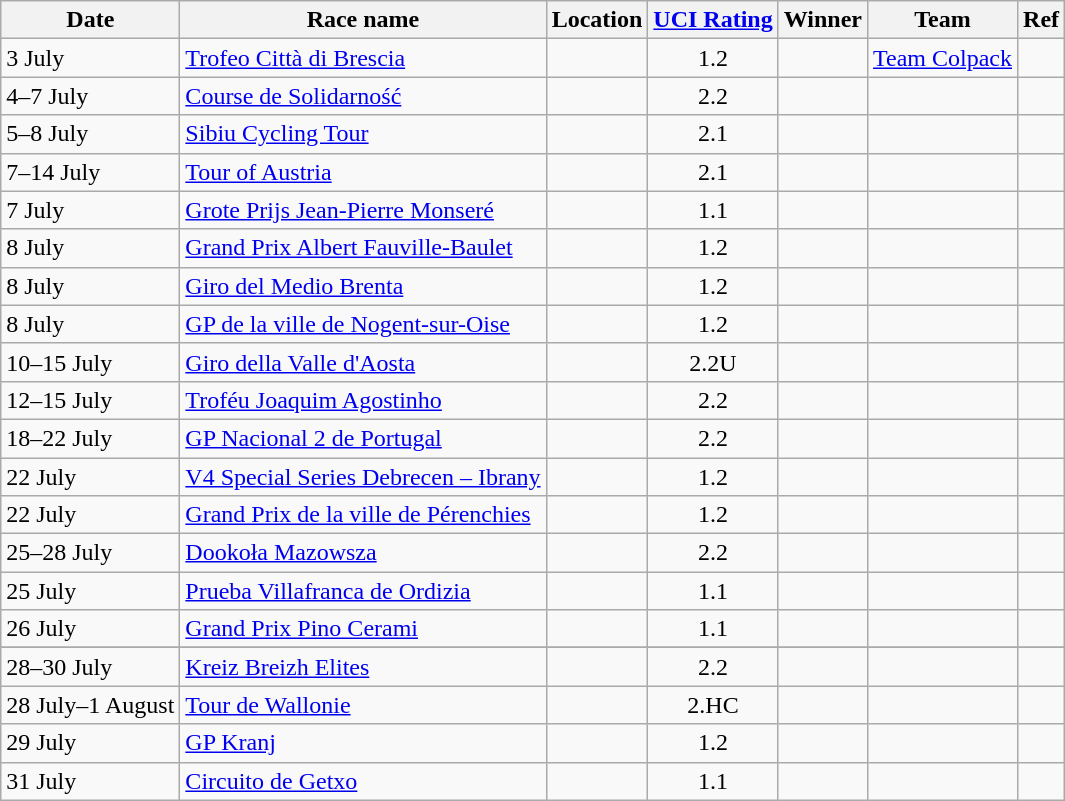<table class="wikitable sortable">
<tr>
<th>Date</th>
<th>Race name</th>
<th>Location</th>
<th><a href='#'>UCI Rating</a></th>
<th>Winner</th>
<th>Team</th>
<th>Ref</th>
</tr>
<tr>
<td>3 July</td>
<td><a href='#'>Trofeo Città di Brescia</a></td>
<td></td>
<td align=center>1.2</td>
<td></td>
<td><a href='#'>Team Colpack</a></td>
<td align=center></td>
</tr>
<tr>
<td>4–7 July</td>
<td><a href='#'>Course de Solidarność</a></td>
<td></td>
<td align=center>2.2</td>
<td></td>
<td></td>
<td align=center></td>
</tr>
<tr>
<td>5–8 July</td>
<td><a href='#'>Sibiu Cycling Tour</a></td>
<td></td>
<td align=center>2.1</td>
<td></td>
<td></td>
<td align=center></td>
</tr>
<tr>
<td>7–14 July</td>
<td><a href='#'>Tour of Austria</a></td>
<td></td>
<td align=center>2.1</td>
<td></td>
<td></td>
<td align=center></td>
</tr>
<tr>
<td>7 July</td>
<td><a href='#'>Grote Prijs Jean-Pierre Monseré</a></td>
<td></td>
<td align=center>1.1</td>
<td></td>
<td></td>
<td align=center></td>
</tr>
<tr>
<td>8 July</td>
<td><a href='#'>Grand Prix Albert Fauville-Baulet</a></td>
<td></td>
<td align=center>1.2</td>
<td></td>
<td></td>
<td align=center></td>
</tr>
<tr>
<td>8 July</td>
<td><a href='#'>Giro del Medio Brenta</a></td>
<td></td>
<td align=center>1.2</td>
<td></td>
<td></td>
<td align=center></td>
</tr>
<tr>
<td>8 July</td>
<td><a href='#'>GP de la ville de Nogent-sur-Oise</a></td>
<td></td>
<td align=center>1.2</td>
<td></td>
<td></td>
<td align=center></td>
</tr>
<tr>
<td>10–15 July</td>
<td><a href='#'>Giro della Valle d'Aosta</a></td>
<td></td>
<td align=center>2.2U</td>
<td></td>
<td></td>
<td align=center></td>
</tr>
<tr>
<td>12–15 July</td>
<td><a href='#'>Troféu Joaquim Agostinho</a></td>
<td></td>
<td align=center>2.2</td>
<td></td>
<td></td>
<td align=center></td>
</tr>
<tr>
<td>18–22 July</td>
<td><a href='#'>GP Nacional 2 de Portugal</a></td>
<td></td>
<td align=center>2.2</td>
<td></td>
<td></td>
<td align=center></td>
</tr>
<tr>
<td>22 July</td>
<td><a href='#'>V4 Special Series Debrecen – Ibrany</a></td>
<td></td>
<td align=center>1.2</td>
<td></td>
<td></td>
<td align=center></td>
</tr>
<tr>
<td>22 July</td>
<td><a href='#'>Grand Prix de la ville de Pérenchies</a></td>
<td></td>
<td align=center>1.2</td>
<td></td>
<td></td>
<td align=center></td>
</tr>
<tr>
<td>25–28 July</td>
<td><a href='#'>Dookoła Mazowsza</a></td>
<td></td>
<td align=center>2.2</td>
<td></td>
<td></td>
<td align=center></td>
</tr>
<tr>
<td>25 July</td>
<td><a href='#'>Prueba Villafranca de Ordizia</a></td>
<td></td>
<td align=center>1.1</td>
<td></td>
<td></td>
<td align=center></td>
</tr>
<tr>
<td>26 July</td>
<td><a href='#'>Grand Prix Pino Cerami</a></td>
<td></td>
<td align=center>1.1</td>
<td></td>
<td></td>
<td align=center></td>
</tr>
<tr>
</tr>
<tr>
<td>28–30 July</td>
<td><a href='#'>Kreiz Breizh Elites</a></td>
<td></td>
<td align=center>2.2</td>
<td></td>
<td></td>
<td align=center></td>
</tr>
<tr>
<td>28 July–1 August</td>
<td><a href='#'>Tour de Wallonie</a></td>
<td></td>
<td align=center>2.HC</td>
<td></td>
<td></td>
<td align=center></td>
</tr>
<tr>
<td>29 July</td>
<td><a href='#'>GP Kranj</a></td>
<td></td>
<td align=center>1.2</td>
<td></td>
<td></td>
<td align=center></td>
</tr>
<tr>
<td>31 July</td>
<td><a href='#'>Circuito de Getxo</a></td>
<td></td>
<td align=center>1.1</td>
<td></td>
<td></td>
<td align=center></td>
</tr>
</table>
